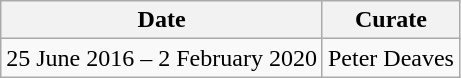<table class="wikitable">
<tr>
<th>Date</th>
<th>Curate</th>
</tr>
<tr>
<td>25 June 2016 – 2 February 2020</td>
<td>Peter Deaves</td>
</tr>
</table>
